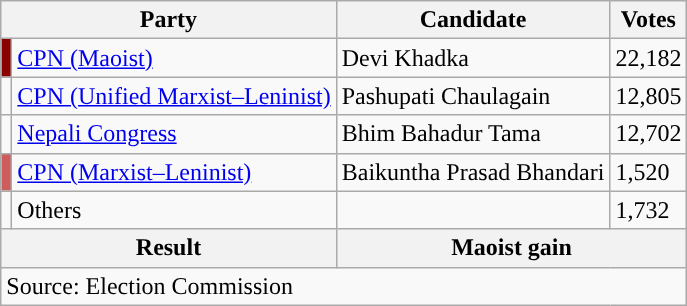<table class="wikitable">
<tr>
<th colspan="2">Party</th>
<th>Candidate</th>
<th>Votes</th>
</tr>
<tr>
<td style="background-color:darkred"></td>
<td><a href='#'>CPN (Maoist)</a></td>
<td>Devi Khadka</td>
<td>22,182</td>
</tr>
<tr>
<td style="background-color:"></td>
<td><a href='#'>CPN (Unified Marxist–Leninist)</a></td>
<td>Pashupati Chaulagain</td>
<td>12,805</td>
</tr>
<tr>
<td style="background-color:"></td>
<td><a href='#'>Nepali Congress</a></td>
<td>Bhim Bahadur Tama</td>
<td>12,702</td>
</tr>
<tr>
<td style="background-color:indianred"></td>
<td><a href='#'>CPN (Marxist–Leninist)</a></td>
<td>Baikuntha Prasad Bhandari</td>
<td>1,520</td>
</tr>
<tr>
<td></td>
<td>Others</td>
<td></td>
<td>1,732</td>
</tr>
<tr>
<th colspan="2">Result</th>
<th colspan="2">Maoist gain</th>
</tr>
<tr>
<td colspan="4">Source: Election Commission</td>
</tr>
</table>
